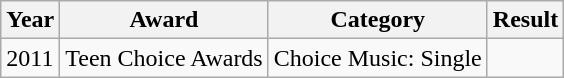<table class="wikitable">
<tr>
<th scope="col">Year</th>
<th scope="col">Award</th>
<th scope="col">Category</th>
<th scope="col">Result</th>
</tr>
<tr>
<td>2011</td>
<td>Teen Choice Awards </td>
<td>Choice Music: Single</td>
<td></td>
</tr>
</table>
